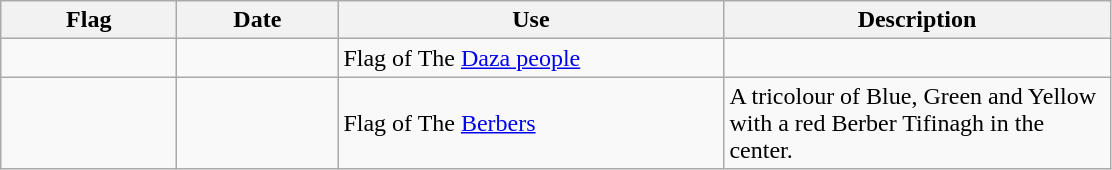<table class="wikitable">
<tr>
<th style="width:110px;">Flag</th>
<th style="width:100px;">Date</th>
<th style="width:250px;">Use</th>
<th style="width:250px;">Description</th>
</tr>
<tr>
<td></td>
<td></td>
<td>Flag of The <a href='#'>Daza people</a></td>
<td></td>
</tr>
<tr>
<td></td>
<td></td>
<td>Flag of The <a href='#'>Berbers</a></td>
<td>A tricolour of Blue, Green and Yellow with a red Berber Tifinagh in the center.</td>
</tr>
</table>
